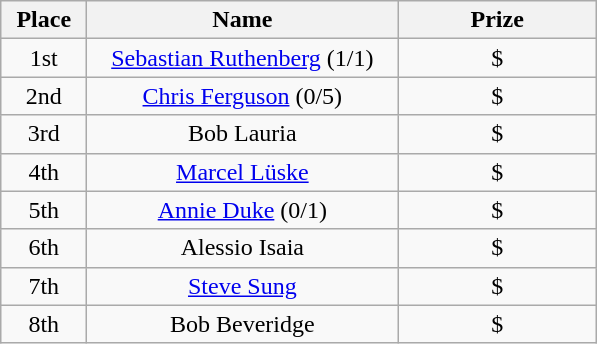<table class="wikitable">
<tr>
<th width="50">Place</th>
<th width="200">Name</th>
<th width="125">Prize</th>
</tr>
<tr>
<td align = "center">1st</td>
<td align = "center"><a href='#'>Sebastian Ruthenberg</a> (1/1)</td>
<td align = "center">$</td>
</tr>
<tr>
<td align = "center">2nd</td>
<td align = "center"><a href='#'>Chris Ferguson</a> (0/5)</td>
<td align = "center">$</td>
</tr>
<tr>
<td align = "center">3rd</td>
<td align = "center">Bob Lauria</td>
<td align = "center">$</td>
</tr>
<tr>
<td align = "center">4th</td>
<td align = "center"><a href='#'>Marcel Lüske</a></td>
<td align = "center">$</td>
</tr>
<tr>
<td align = "center">5th</td>
<td align = "center"><a href='#'>Annie Duke</a> (0/1)</td>
<td align = "center">$</td>
</tr>
<tr>
<td align = "center">6th</td>
<td align = "center">Alessio Isaia</td>
<td align = "center">$</td>
</tr>
<tr>
<td align = "center">7th</td>
<td align = "center"><a href='#'>Steve Sung</a></td>
<td align = "center">$</td>
</tr>
<tr>
<td align = "center">8th</td>
<td align = "center">Bob Beveridge</td>
<td align = "center">$</td>
</tr>
</table>
